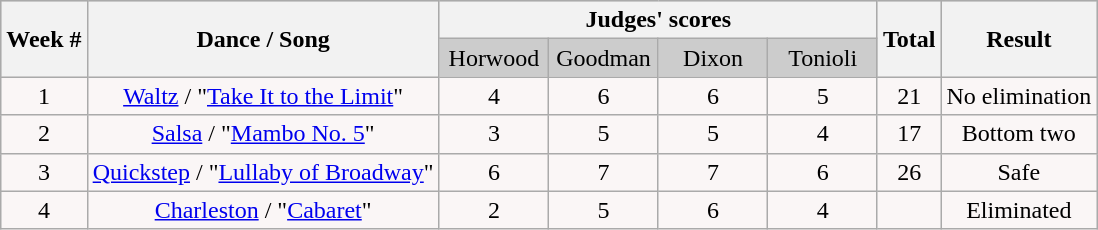<table class="wikitable collapsible collapsed">
<tr style="text-align:Center; background:#ccc;">
<th rowspan="2">Week #</th>
<th rowspan="2">Dance / Song</th>
<th colspan="4">Judges' scores</th>
<th rowspan="2">Total</th>
<th rowspan="2">Result</th>
</tr>
<tr style="text-align:center; background:#ccc;">
<td style="width:10%; ">Horwood</td>
<td style="width:10%; ">Goodman</td>
<td style="width:10%; ">Dixon</td>
<td style="width:10%; ">Tonioli</td>
</tr>
<tr style="text-align: center; background:#faf6f6;">
<td>1</td>
<td><a href='#'>Waltz</a> / "<a href='#'>Take It to the Limit</a>"</td>
<td>4</td>
<td>6</td>
<td>6</td>
<td>5</td>
<td>21</td>
<td>No elimination</td>
</tr>
<tr style="text-align:center; background:#faf6f6;">
<td>2</td>
<td><a href='#'>Salsa</a> / "<a href='#'>Mambo No. 5</a>"</td>
<td>3</td>
<td>5</td>
<td>5</td>
<td>4</td>
<td>17</td>
<td>Bottom two</td>
</tr>
<tr style="text-align: center; background:#faf6f6;">
<td>3</td>
<td><a href='#'>Quickstep</a> / "<a href='#'>Lullaby of Broadway</a>"</td>
<td>6</td>
<td>7</td>
<td>7</td>
<td>6</td>
<td>26</td>
<td>Safe</td>
</tr>
<tr style="text-align: center; background:#faf6f6;">
<td>4</td>
<td><a href='#'>Charleston</a> / "<a href='#'>Cabaret</a>"</td>
<td>2</td>
<td>5</td>
<td>6</td>
<td>4</td>
<td></td>
<td>Eliminated</td>
</tr>
</table>
